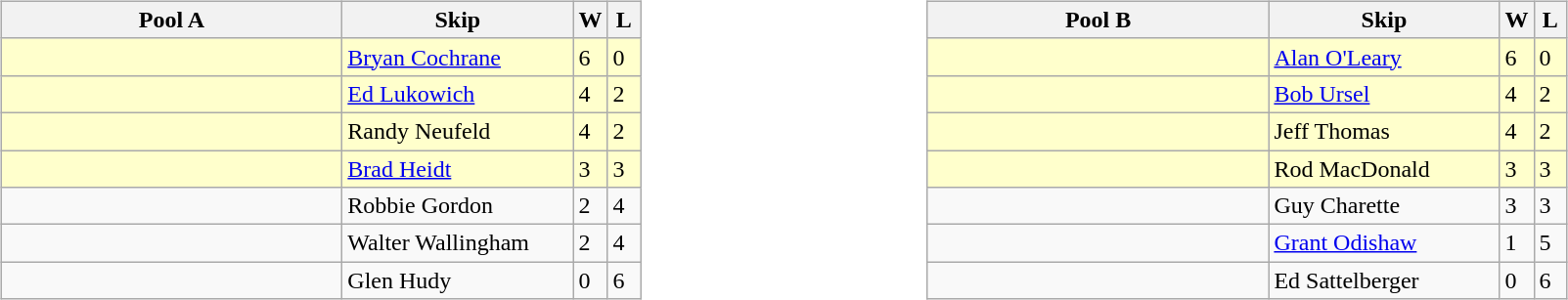<table>
<tr>
<td valign=top width=10%><br><table class="wikitable">
<tr>
<th width=225>Pool A</th>
<th width=150>Skip</th>
<th width=15>W</th>
<th width=15>L</th>
</tr>
<tr bgcolor=#ffffcc>
<td></td>
<td><a href='#'>Bryan Cochrane</a></td>
<td>6</td>
<td>0</td>
</tr>
<tr bgcolor="#ffffcc">
<td></td>
<td><a href='#'>Ed Lukowich</a></td>
<td>4</td>
<td>2</td>
</tr>
<tr bgcolor="#ffffcc">
<td></td>
<td>Randy Neufeld</td>
<td>4</td>
<td>2</td>
</tr>
<tr bgcolor=#ffffcc>
<td></td>
<td><a href='#'>Brad Heidt</a></td>
<td>3</td>
<td>3</td>
</tr>
<tr>
<td></td>
<td>Robbie Gordon</td>
<td>2</td>
<td>4</td>
</tr>
<tr>
<td></td>
<td>Walter Wallingham</td>
<td>2</td>
<td>4</td>
</tr>
<tr>
<td></td>
<td>Glen Hudy</td>
<td>0</td>
<td>6</td>
</tr>
</table>
</td>
<td valign=top width=10%><br><table class="wikitable">
<tr>
<th width=225>Pool B</th>
<th width=150>Skip</th>
<th width=15>W</th>
<th width=15>L</th>
</tr>
<tr bgcolor=#ffffcc>
<td></td>
<td><a href='#'>Alan O'Leary</a></td>
<td>6</td>
<td>0</td>
</tr>
<tr bgcolor=#ffffcc>
<td></td>
<td><a href='#'>Bob Ursel</a></td>
<td>4</td>
<td>2</td>
</tr>
<tr bgcolor=#ffffcc>
<td></td>
<td>Jeff Thomas</td>
<td>4</td>
<td>2</td>
</tr>
<tr bgcolor=#ffffcc>
<td></td>
<td>Rod MacDonald</td>
<td>3</td>
<td>3</td>
</tr>
<tr>
<td></td>
<td>Guy Charette</td>
<td>3</td>
<td>3</td>
</tr>
<tr>
<td></td>
<td><a href='#'>Grant Odishaw</a></td>
<td>1</td>
<td>5</td>
</tr>
<tr>
<td></td>
<td>Ed Sattelberger</td>
<td>0</td>
<td>6</td>
</tr>
</table>
</td>
</tr>
</table>
